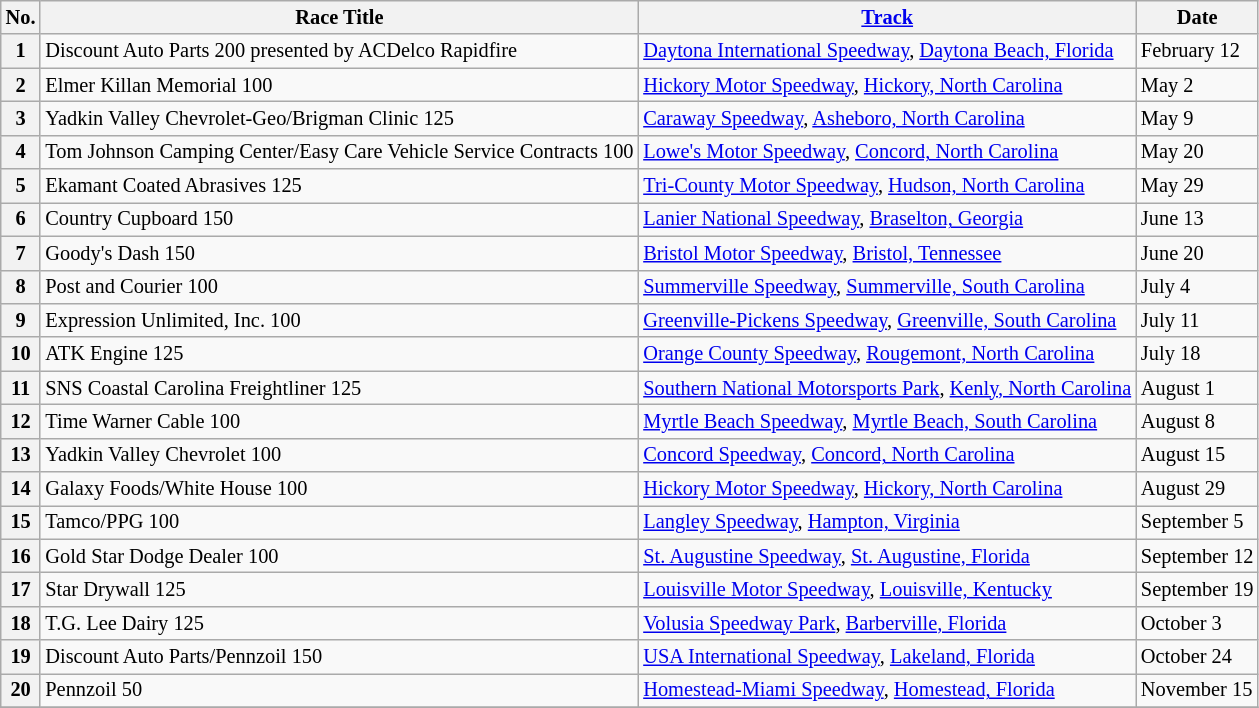<table class="wikitable" style="font-size:85%;">
<tr>
<th>No.</th>
<th>Race Title</th>
<th><a href='#'>Track</a></th>
<th>Date</th>
</tr>
<tr>
<th>1</th>
<td>Discount Auto Parts 200 presented by ACDelco Rapidfire</td>
<td><a href='#'>Daytona International Speedway</a>, <a href='#'>Daytona Beach, Florida</a></td>
<td>February 12</td>
</tr>
<tr>
<th>2</th>
<td>Elmer Killan Memorial 100</td>
<td><a href='#'>Hickory Motor Speedway</a>, <a href='#'>Hickory, North Carolina</a></td>
<td>May 2</td>
</tr>
<tr>
<th>3</th>
<td>Yadkin Valley Chevrolet-Geo/Brigman Clinic 125</td>
<td><a href='#'>Caraway Speedway</a>, <a href='#'>Asheboro, North Carolina</a></td>
<td>May 9</td>
</tr>
<tr>
<th>4</th>
<td>Tom Johnson Camping Center/Easy Care Vehicle Service Contracts 100</td>
<td><a href='#'>Lowe's Motor Speedway</a>, <a href='#'>Concord, North Carolina</a></td>
<td>May 20</td>
</tr>
<tr>
<th>5</th>
<td>Ekamant Coated Abrasives 125</td>
<td><a href='#'>Tri-County Motor Speedway</a>, <a href='#'>Hudson, North Carolina</a></td>
<td>May 29</td>
</tr>
<tr>
<th>6</th>
<td>Country Cupboard 150</td>
<td><a href='#'>Lanier National Speedway</a>, <a href='#'>Braselton, Georgia</a></td>
<td>June 13</td>
</tr>
<tr>
<th>7</th>
<td>Goody's Dash 150</td>
<td><a href='#'>Bristol Motor Speedway</a>, <a href='#'>Bristol, Tennessee</a></td>
<td>June 20</td>
</tr>
<tr>
<th>8</th>
<td>Post and Courier 100</td>
<td><a href='#'>Summerville Speedway</a>, <a href='#'>Summerville, South Carolina</a></td>
<td>July 4</td>
</tr>
<tr>
<th>9</th>
<td>Expression Unlimited, Inc. 100</td>
<td><a href='#'>Greenville-Pickens Speedway</a>, <a href='#'>Greenville, South Carolina</a></td>
<td>July 11</td>
</tr>
<tr>
<th>10</th>
<td>ATK Engine 125</td>
<td><a href='#'>Orange County Speedway</a>, <a href='#'>Rougemont, North Carolina</a></td>
<td>July 18</td>
</tr>
<tr>
<th>11</th>
<td>SNS Coastal Carolina Freightliner 125</td>
<td><a href='#'>Southern National Motorsports Park</a>, <a href='#'>Kenly, North Carolina</a></td>
<td>August 1</td>
</tr>
<tr>
<th>12</th>
<td>Time Warner Cable 100</td>
<td><a href='#'>Myrtle Beach Speedway</a>, <a href='#'>Myrtle Beach, South Carolina</a></td>
<td>August 8</td>
</tr>
<tr>
<th>13</th>
<td>Yadkin Valley Chevrolet 100</td>
<td><a href='#'>Concord Speedway</a>, <a href='#'>Concord, North Carolina</a></td>
<td>August 15</td>
</tr>
<tr>
<th>14</th>
<td>Galaxy Foods/White House 100</td>
<td><a href='#'>Hickory Motor Speedway</a>, <a href='#'>Hickory, North Carolina</a></td>
<td>August 29</td>
</tr>
<tr>
<th>15</th>
<td>Tamco/PPG 100</td>
<td><a href='#'>Langley Speedway</a>, <a href='#'>Hampton, Virginia</a></td>
<td>September 5</td>
</tr>
<tr>
<th>16</th>
<td>Gold Star Dodge Dealer 100</td>
<td><a href='#'>St. Augustine Speedway</a>, <a href='#'>St. Augustine, Florida</a></td>
<td>September 12</td>
</tr>
<tr>
<th>17</th>
<td>Star Drywall 125</td>
<td><a href='#'>Louisville Motor Speedway</a>, <a href='#'>Louisville, Kentucky</a></td>
<td>September 19</td>
</tr>
<tr>
<th>18</th>
<td>T.G. Lee Dairy 125</td>
<td><a href='#'>Volusia Speedway Park</a>, <a href='#'>Barberville, Florida</a></td>
<td>October 3</td>
</tr>
<tr>
<th>19</th>
<td>Discount Auto Parts/Pennzoil 150</td>
<td><a href='#'>USA International Speedway</a>, <a href='#'>Lakeland, Florida</a></td>
<td>October 24</td>
</tr>
<tr>
<th>20</th>
<td>Pennzoil 50</td>
<td><a href='#'>Homestead-Miami Speedway</a>, <a href='#'>Homestead, Florida</a></td>
<td>November 15</td>
</tr>
<tr>
</tr>
</table>
